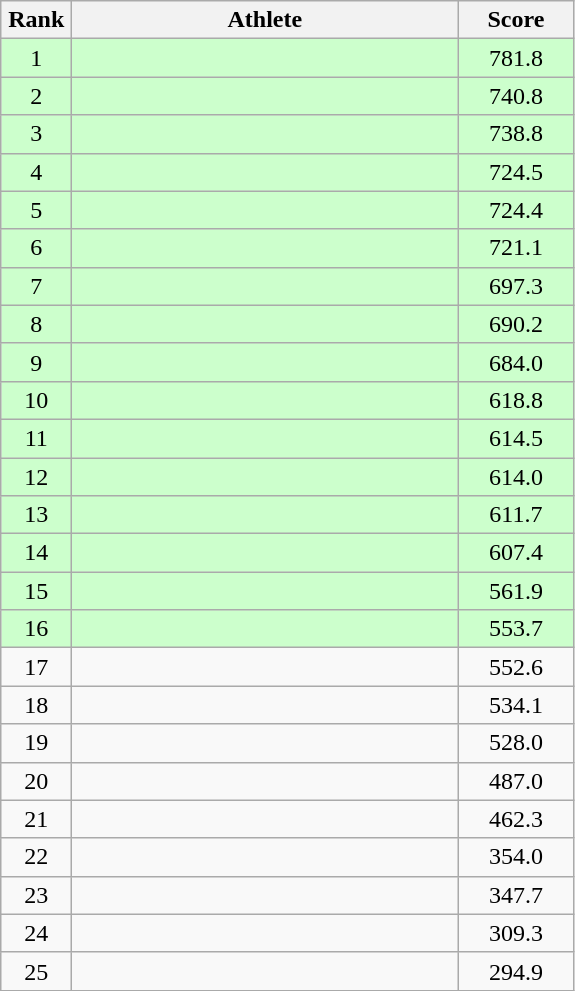<table class="wikitable" style="text-align:center">
<tr>
<th width=40>Rank</th>
<th width=250>Athlete</th>
<th width=70>Score</th>
</tr>
<tr bgcolor="#ccffcc">
<td>1</td>
<td align=left></td>
<td>781.8</td>
</tr>
<tr bgcolor="#ccffcc">
<td>2</td>
<td align=left></td>
<td>740.8</td>
</tr>
<tr bgcolor="#ccffcc">
<td>3</td>
<td align=left></td>
<td>738.8</td>
</tr>
<tr bgcolor="#ccffcc">
<td>4</td>
<td align=left></td>
<td>724.5</td>
</tr>
<tr bgcolor="#ccffcc">
<td>5</td>
<td align=left></td>
<td>724.4</td>
</tr>
<tr bgcolor="#ccffcc">
<td>6</td>
<td align=left></td>
<td>721.1</td>
</tr>
<tr bgcolor="#ccffcc">
<td>7</td>
<td align=left></td>
<td>697.3</td>
</tr>
<tr bgcolor="#ccffcc">
<td>8</td>
<td align=left></td>
<td>690.2</td>
</tr>
<tr bgcolor="#ccffcc">
<td>9</td>
<td align=left></td>
<td>684.0</td>
</tr>
<tr bgcolor="#ccffcc">
<td>10</td>
<td align=left></td>
<td>618.8</td>
</tr>
<tr bgcolor="#ccffcc">
<td>11</td>
<td align=left></td>
<td>614.5</td>
</tr>
<tr bgcolor="#ccffcc">
<td>12</td>
<td align=left></td>
<td>614.0</td>
</tr>
<tr bgcolor="#ccffcc">
<td>13</td>
<td align=left></td>
<td>611.7</td>
</tr>
<tr bgcolor="#ccffcc">
<td>14</td>
<td align=left></td>
<td>607.4</td>
</tr>
<tr bgcolor="#ccffcc">
<td>15</td>
<td align=left></td>
<td>561.9</td>
</tr>
<tr bgcolor="#ccffcc">
<td>16</td>
<td align=left></td>
<td>553.7</td>
</tr>
<tr>
<td>17</td>
<td align=left></td>
<td>552.6</td>
</tr>
<tr>
<td>18</td>
<td align=left></td>
<td>534.1</td>
</tr>
<tr>
<td>19</td>
<td align=left></td>
<td>528.0</td>
</tr>
<tr>
<td>20</td>
<td align=left></td>
<td>487.0</td>
</tr>
<tr>
<td>21</td>
<td align=left></td>
<td>462.3</td>
</tr>
<tr>
<td>22</td>
<td align=left></td>
<td>354.0</td>
</tr>
<tr>
<td>23</td>
<td align=left></td>
<td>347.7</td>
</tr>
<tr>
<td>24</td>
<td align=left></td>
<td>309.3</td>
</tr>
<tr>
<td>25</td>
<td align=left></td>
<td>294.9</td>
</tr>
</table>
